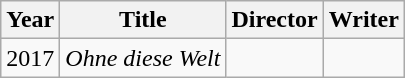<table class="wikitable">
<tr>
<th>Year</th>
<th>Title</th>
<th>Director</th>
<th>Writer</th>
</tr>
<tr>
<td>2017</td>
<td><em>Ohne diese Welt</em></td>
<td></td>
<td></td>
</tr>
</table>
